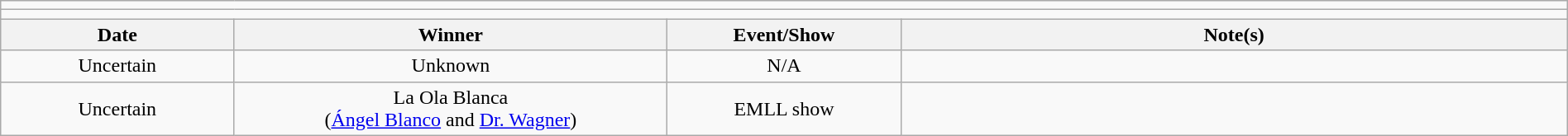<table class="wikitable" style="text-align:center; width:100%;">
<tr>
<td colspan=5></td>
</tr>
<tr>
<td colspan=5><strong></strong></td>
</tr>
<tr>
<th width=14%>Date</th>
<th width=26%>Winner</th>
<th width=14%>Event/Show</th>
<th width=40%>Note(s)</th>
</tr>
<tr>
<td>Uncertain</td>
<td>Unknown</td>
<td>N/A</td>
<td align=left></td>
</tr>
<tr>
<td>Uncertain</td>
<td>La Ola Blanca<br>(<a href='#'>Ángel Blanco</a> and <a href='#'>Dr. Wagner</a>)</td>
<td>EMLL show</td>
<td align=left></td>
</tr>
</table>
